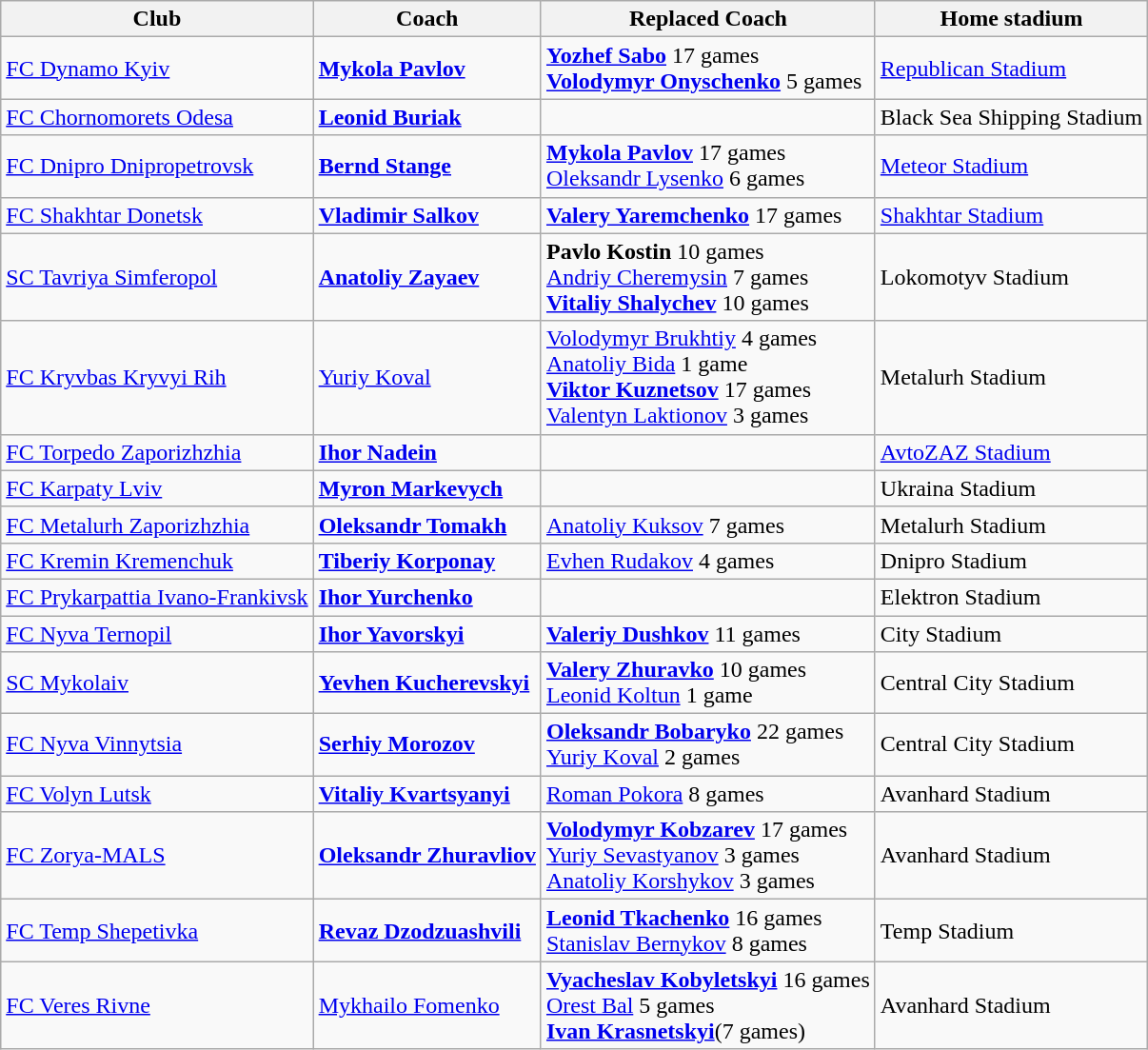<table class=wikitable>
<tr>
<th>Club</th>
<th>Coach</th>
<th>Replaced Coach</th>
<th>Home stadium</th>
</tr>
<tr>
<td><a href='#'>FC Dynamo Kyiv</a></td>
<td> <strong><a href='#'>Mykola Pavlov</a></strong></td>
<td> <strong><a href='#'>Yozhef Sabo</a></strong> 17 games<br>  <strong><a href='#'>Volodymyr Onyschenko</a></strong> 5 games</td>
<td><a href='#'>Republican Stadium</a></td>
</tr>
<tr>
<td><a href='#'>FC Chornomorets Odesa</a></td>
<td> <strong><a href='#'>Leonid Buriak</a></strong></td>
<td></td>
<td>Black Sea Shipping Stadium</td>
</tr>
<tr>
<td><a href='#'>FC Dnipro Dnipropetrovsk</a></td>
<td> <strong><a href='#'>Bernd Stange</a></strong></td>
<td> <strong><a href='#'>Mykola Pavlov</a></strong> 17 games<br> <a href='#'>Oleksandr Lysenko</a> 6 games</td>
<td><a href='#'>Meteor Stadium</a></td>
</tr>
<tr>
<td><a href='#'>FC Shakhtar Donetsk</a></td>
<td> <strong><a href='#'>Vladimir Salkov</a></strong></td>
<td> <strong><a href='#'>Valery Yaremchenko</a></strong> 17 games</td>
<td><a href='#'>Shakhtar Stadium</a></td>
</tr>
<tr>
<td><a href='#'>SC Tavriya Simferopol</a></td>
<td> <strong><a href='#'>Anatoliy Zayaev</a></strong></td>
<td> <strong>Pavlo Kostin</strong> 10 games <br> <a href='#'>Andriy Cheremysin</a> 7 games<br> <strong><a href='#'>Vitaliy Shalychev</a></strong> 10 games</td>
<td>Lokomotyv Stadium</td>
</tr>
<tr>
<td><a href='#'>FC Kryvbas Kryvyi Rih</a></td>
<td> <a href='#'>Yuriy Koval</a></td>
<td> <a href='#'>Volodymyr Brukhtiy</a> 4 games <br> <a href='#'>Anatoliy Bida</a> 1 game<br> <strong><a href='#'>Viktor Kuznetsov</a></strong> 17 games<br> <a href='#'>Valentyn Laktionov</a> 3 games</td>
<td>Metalurh Stadium</td>
</tr>
<tr>
<td><a href='#'>FC Torpedo Zaporizhzhia</a></td>
<td> <strong><a href='#'>Ihor Nadein</a></strong></td>
<td></td>
<td><a href='#'>AvtoZAZ Stadium</a></td>
</tr>
<tr>
<td><a href='#'>FC Karpaty Lviv</a></td>
<td> <strong><a href='#'>Myron Markevych</a></strong></td>
<td></td>
<td>Ukraina Stadium</td>
</tr>
<tr>
<td><a href='#'>FC Metalurh Zaporizhzhia</a></td>
<td> <strong><a href='#'>Oleksandr Tomakh</a></strong></td>
<td> <a href='#'>Anatoliy Kuksov</a> 7 games</td>
<td>Metalurh Stadium</td>
</tr>
<tr>
<td><a href='#'>FC Kremin Kremenchuk</a></td>
<td> <strong><a href='#'>Tiberiy Korponay</a></strong></td>
<td> <a href='#'>Evhen Rudakov</a> 4 games</td>
<td>Dnipro Stadium</td>
</tr>
<tr>
<td><a href='#'>FC Prykarpattia Ivano-Frankivsk</a></td>
<td> <strong><a href='#'>Ihor Yurchenko</a></strong></td>
<td></td>
<td>Elektron Stadium</td>
</tr>
<tr>
<td><a href='#'>FC Nyva Ternopil</a></td>
<td> <strong><a href='#'>Ihor Yavorskyi</a></strong></td>
<td> <strong><a href='#'>Valeriy Dushkov</a></strong> 11 games</td>
<td>City Stadium</td>
</tr>
<tr>
<td><a href='#'>SC Mykolaiv</a></td>
<td> <strong><a href='#'>Yevhen Kucherevskyi</a></strong></td>
<td> <strong><a href='#'>Valery Zhuravko</a></strong> 10 games<br> <a href='#'>Leonid Koltun</a> 1 game</td>
<td>Central City Stadium</td>
</tr>
<tr>
<td><a href='#'>FC Nyva Vinnytsia</a></td>
<td> <strong><a href='#'>Serhiy Morozov</a></strong></td>
<td> <strong><a href='#'>Oleksandr Bobaryko</a></strong> 22 games<br> <a href='#'>Yuriy Koval</a> 2 games</td>
<td>Central City Stadium</td>
</tr>
<tr>
<td><a href='#'>FC Volyn Lutsk</a></td>
<td> <strong><a href='#'>Vitaliy Kvartsyanyi</a></strong></td>
<td> <a href='#'>Roman Pokora</a> 8 games</td>
<td>Avanhard Stadium</td>
</tr>
<tr>
<td><a href='#'>FC Zorya-MALS</a></td>
<td> <strong><a href='#'>Oleksandr Zhuravliov</a></strong></td>
<td> <strong><a href='#'>Volodymyr Kobzarev</a></strong> 17 games<br> <a href='#'>Yuriy Sevastyanov</a> 3 games<br> <a href='#'>Anatoliy Korshykov</a> 3 games</td>
<td>Avanhard Stadium</td>
</tr>
<tr>
<td><a href='#'>FC Temp Shepetivka</a></td>
<td> <strong><a href='#'>Revaz Dzodzuashvili</a></strong></td>
<td> <strong><a href='#'>Leonid Tkachenko</a></strong> 16 games<br> <a href='#'>Stanislav Bernykov</a> 8 games</td>
<td>Temp Stadium</td>
</tr>
<tr>
<td><a href='#'>FC Veres Rivne</a></td>
<td> <a href='#'>Mykhailo Fomenko</a></td>
<td> <strong><a href='#'>Vyacheslav Kobyletskyi</a></strong> 16 games<br> <a href='#'>Orest Bal</a> 5 games<br> <strong><a href='#'>Ivan Krasnetskyi</a></strong>(7 games)</td>
<td>Avanhard Stadium</td>
</tr>
</table>
